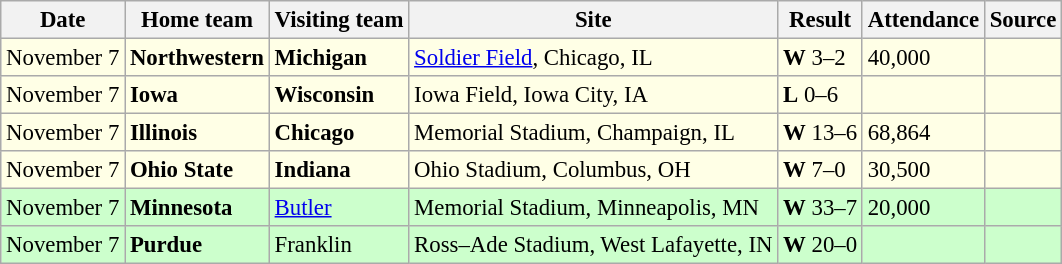<table class="wikitable" style="font-size:95%;">
<tr>
<th>Date</th>
<th>Home team</th>
<th>Visiting team</th>
<th>Site</th>
<th>Result</th>
<th>Attendance</th>
<th class="unsortable">Source</th>
</tr>
<tr bgcolor=#ffffe6>
<td>November 7</td>
<td><strong>Northwestern</strong></td>
<td><strong>Michigan</strong></td>
<td><a href='#'>Soldier Field</a>, Chicago, IL</td>
<td><strong>W</strong> 3–2</td>
<td>40,000</td>
<td></td>
</tr>
<tr bgcolor=#ffffe6>
<td>November 7</td>
<td><strong>Iowa</strong></td>
<td><strong>Wisconsin</strong></td>
<td>Iowa Field, Iowa City, IA</td>
<td><strong>L</strong> 0–6</td>
<td></td>
<td></td>
</tr>
<tr bgcolor=#ffffe6>
<td>November 7</td>
<td><strong>Illinois</strong></td>
<td><strong>Chicago</strong></td>
<td>Memorial Stadium, Champaign, IL</td>
<td><strong>W</strong> 13–6</td>
<td>68,864</td>
<td></td>
</tr>
<tr bgcolor=#ffffe6>
<td>November 7</td>
<td><strong>Ohio State</strong></td>
<td><strong>Indiana</strong></td>
<td>Ohio Stadium, Columbus, OH</td>
<td><strong>W</strong> 7–0</td>
<td>30,500</td>
<td></td>
</tr>
<tr bgcolor=ccffcc>
<td>November 7</td>
<td><strong>Minnesota</strong></td>
<td><a href='#'>Butler</a></td>
<td>Memorial Stadium, Minneapolis, MN</td>
<td><strong>W</strong> 33–7</td>
<td>20,000</td>
<td></td>
</tr>
<tr bgcolor=ccffcc>
<td>November 7</td>
<td><strong>Purdue</strong></td>
<td>Franklin</td>
<td>Ross–Ade Stadium, West Lafayette, IN</td>
<td><strong>W</strong> 20–0</td>
<td></td>
<td></td>
</tr>
</table>
